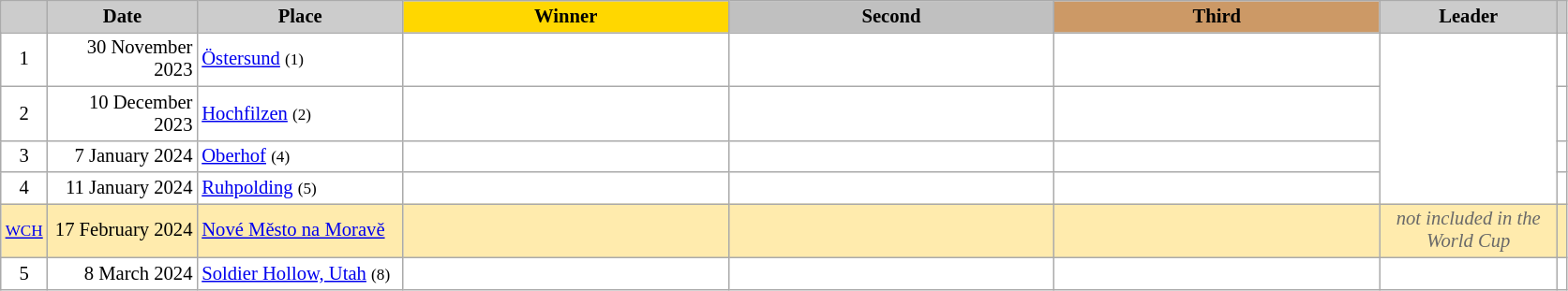<table class="wikitable plainrowheaders" style="background:#fff; font-size:86%; line-height:16px; border:grey solid 1px; border-collapse:collapse;">
<tr>
<th scope="col" style="background:#ccc; width=5 px;"></th>
<th scope="col" style="background:#ccc; width:100px;">Date</th>
<th scope="col" style="background:#ccc; width:140px;">Place <br> </th>
<th scope="col" style="background:gold; width:225px;">Winner</th>
<th scope="col" style="background:silver; width:225px;">Second</th>
<th scope="col" style="background:#c96; width:225px;">Third</th>
<th scope="col" style="background:#ccc; width:120px;">Leader <br> </th>
<th scope="col" style="background:#ccc; width=5 px;"></th>
</tr>
<tr>
<td align="center">1</td>
<td align="right">30 November 2023</td>
<td> <a href='#'>Östersund</a> <small>(1)</small></td>
<td></td>
<td></td>
<td></td>
<td rowspan=4></td>
<td></td>
</tr>
<tr>
<td align="center">2</td>
<td align="right">10 December 2023</td>
<td> <a href='#'>Hochfilzen</a> <small>(2)</small></td>
<td></td>
<td></td>
<td></td>
<td></td>
</tr>
<tr>
<td align="center">3</td>
<td align="right">7 January 2024</td>
<td> <a href='#'>Oberhof</a> <small>(4)</small></td>
<td></td>
<td></td>
<td></td>
<td></td>
</tr>
<tr>
<td align="center">4</td>
<td align="right">11 January 2024</td>
<td> <a href='#'>Ruhpolding</a> <small>(5)</small></td>
<td></td>
<td></td>
<td></td>
<td></td>
</tr>
<tr style="background:#FFEBAD">
<td align="center"><small><a href='#'>WCH</a></small></td>
<td align="right">17 February 2024</td>
<td> <a href='#'>Nové Město na Moravě</a></td>
<td></td>
<td></td>
<td></td>
<td align="center" style=color:#696969><em>not included in the World Cup</em></td>
<td></td>
</tr>
<tr>
<td align="center">5</td>
<td align="right">8 March 2024</td>
<td> <a href='#'>Soldier Hollow, Utah</a> <small>(8)</small></td>
<td></td>
<td></td>
<td></td>
<td></td>
<td></td>
</tr>
</table>
